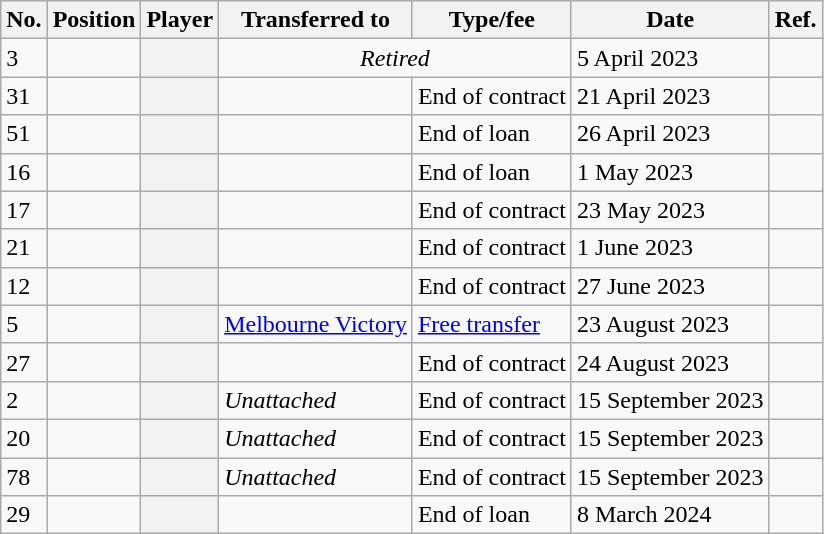<table class="wikitable plainrowheaders sortable" style=" text-align:left">
<tr>
<th scope="col">No.</th>
<th scope="col">Position</th>
<th scope="col">Player</th>
<th scope="col">Transferred to</th>
<th scope="col">Type/fee</th>
<th scope="col">Date</th>
<th scope="col" class="unsortable">Ref.</th>
</tr>
<tr>
<td>3</td>
<td></td>
<th scope="row"></th>
<td colspan="2" align="center"><em>Retired</em></td>
<td>5 April 2023</td>
<td></td>
</tr>
<tr>
<td>31</td>
<td></td>
<th scope="row"></th>
<td></td>
<td>End of contract</td>
<td>21 April 2023</td>
<td></td>
</tr>
<tr>
<td>51</td>
<td></td>
<th scope="row"></th>
<td></td>
<td>End of loan</td>
<td>26 April 2023</td>
<td></td>
</tr>
<tr>
<td>16</td>
<td></td>
<th scope="row"></th>
<td></td>
<td>End of loan</td>
<td>1 May 2023</td>
<td></td>
</tr>
<tr>
<td>17</td>
<td></td>
<th scope="row"></th>
<td></td>
<td>End of contract</td>
<td>23 May 2023</td>
<td></td>
</tr>
<tr>
<td>21</td>
<td></td>
<th scope="row"></th>
<td></td>
<td>End of contract</td>
<td>1 June 2023</td>
<td></td>
</tr>
<tr>
<td>12</td>
<td></td>
<th scope="row"></th>
<td></td>
<td>End of contract</td>
<td>27 June 2023</td>
<td></td>
</tr>
<tr>
<td>5</td>
<td></td>
<th scope="row"></th>
<td><a href='#'>Melbourne Victory</a></td>
<td><a href='#'>Free transfer</a></td>
<td>23 August 2023</td>
<td></td>
</tr>
<tr>
<td>27</td>
<td></td>
<th scope="row"></th>
<td></td>
<td>End of contract</td>
<td>24 August 2023</td>
<td></td>
</tr>
<tr>
<td>2</td>
<td></td>
<th scope="row"></th>
<td><em>Unattached</em></td>
<td>End of contract</td>
<td>15 September 2023</td>
<td></td>
</tr>
<tr>
<td>20</td>
<td></td>
<th scope="row"></th>
<td><em>Unattached</em></td>
<td>End of contract</td>
<td>15 September 2023</td>
<td></td>
</tr>
<tr>
<td>78</td>
<td></td>
<th scope="row"></th>
<td><em>Unattached</em></td>
<td>End of contract</td>
<td>15 September 2023</td>
<td></td>
</tr>
<tr>
<td>29</td>
<td></td>
<th scope="row"></th>
<td></td>
<td>End of loan</td>
<td>8 March 2024</td>
<td></td>
</tr>
</table>
